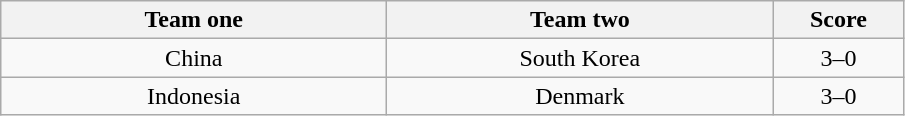<table class="wikitable" style="text-align: center">
<tr>
<th width=250>Team one</th>
<th width=250>Team two</th>
<th width=80>Score</th>
</tr>
<tr>
<td> China</td>
<td> South Korea</td>
<td>3–0</td>
</tr>
<tr>
<td> Indonesia</td>
<td> Denmark</td>
<td>3–0</td>
</tr>
</table>
